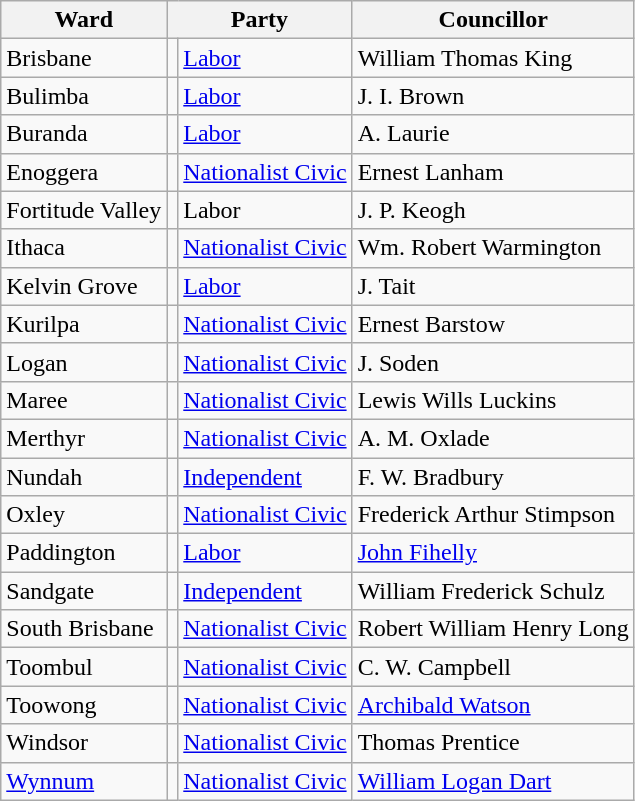<table class="wikitable">
<tr>
<th>Ward</th>
<th colspan="2">Party</th>
<th>Councillor</th>
</tr>
<tr>
<td>Brisbane</td>
<td></td>
<td><a href='#'>Labor</a></td>
<td>William Thomas King</td>
</tr>
<tr>
<td>Bulimba</td>
<td></td>
<td><a href='#'>Labor</a></td>
<td>J. I. Brown</td>
</tr>
<tr>
<td>Buranda</td>
<td></td>
<td><a href='#'>Labor</a></td>
<td>A. Laurie</td>
</tr>
<tr>
<td>Enoggera</td>
<td></td>
<td><a href='#'>Nationalist Civic</a></td>
<td>Ernest Lanham</td>
</tr>
<tr>
<td>Fortitude Valley</td>
<td></td>
<td>Labor</td>
<td>J. P. Keogh</td>
</tr>
<tr>
<td>Ithaca</td>
<td></td>
<td><a href='#'>Nationalist Civic</a></td>
<td>Wm. Robert Warmington</td>
</tr>
<tr>
<td>Kelvin Grove</td>
<td></td>
<td><a href='#'>Labor</a></td>
<td>J. Tait</td>
</tr>
<tr>
<td>Kurilpa</td>
<td></td>
<td><a href='#'>Nationalist Civic</a></td>
<td>Ernest Barstow</td>
</tr>
<tr>
<td>Logan</td>
<td></td>
<td><a href='#'>Nationalist Civic</a></td>
<td>J. Soden</td>
</tr>
<tr>
<td>Maree</td>
<td></td>
<td><a href='#'>Nationalist Civic</a></td>
<td>Lewis Wills Luckins</td>
</tr>
<tr>
<td>Merthyr</td>
<td></td>
<td><a href='#'>Nationalist Civic</a></td>
<td>A. M. Oxlade</td>
</tr>
<tr>
<td>Nundah</td>
<td></td>
<td><a href='#'>Independent</a></td>
<td>F. W. Bradbury</td>
</tr>
<tr>
<td>Oxley</td>
<td></td>
<td><a href='#'>Nationalist Civic</a></td>
<td>Frederick Arthur Stimpson</td>
</tr>
<tr>
<td>Paddington</td>
<td></td>
<td><a href='#'>Labor</a></td>
<td><a href='#'>John Fihelly</a></td>
</tr>
<tr>
<td>Sandgate</td>
<td></td>
<td><a href='#'>Independent</a></td>
<td>William Frederick Schulz</td>
</tr>
<tr>
<td>South Brisbane</td>
<td></td>
<td><a href='#'>Nationalist Civic</a></td>
<td>Robert William Henry Long</td>
</tr>
<tr>
<td>Toombul</td>
<td></td>
<td><a href='#'>Nationalist Civic</a></td>
<td>C. W. Campbell</td>
</tr>
<tr>
<td>Toowong</td>
<td></td>
<td><a href='#'>Nationalist Civic</a></td>
<td><a href='#'>Archibald Watson</a></td>
</tr>
<tr>
<td>Windsor</td>
<td></td>
<td><a href='#'>Nationalist Civic</a></td>
<td>Thomas Prentice</td>
</tr>
<tr>
<td><a href='#'>Wynnum</a></td>
<td></td>
<td><a href='#'>Nationalist Civic</a></td>
<td><a href='#'>William Logan Dart</a></td>
</tr>
</table>
